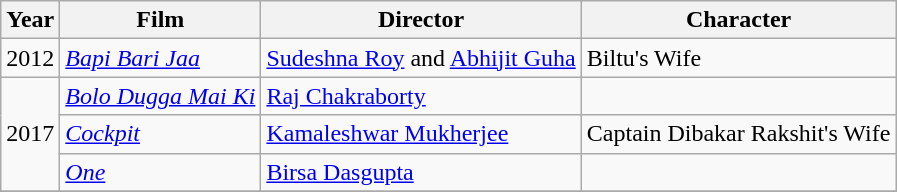<table class="wikitable sortable">
<tr>
<th>Year</th>
<th>Film</th>
<th>Director</th>
<th>Character</th>
</tr>
<tr>
<td>2012</td>
<td><em><a href='#'>Bapi Bari Jaa</a></em></td>
<td><a href='#'>Sudeshna Roy</a> and <a href='#'>Abhijit Guha</a></td>
<td>Biltu's Wife</td>
</tr>
<tr>
<td rowspan=3>2017</td>
<td><em><a href='#'>Bolo Dugga Mai Ki</a></em></td>
<td><a href='#'>Raj Chakraborty</a></td>
<td></td>
</tr>
<tr>
<td><em><a href='#'>Cockpit</a></em></td>
<td><a href='#'>Kamaleshwar Mukherjee</a></td>
<td>Captain Dibakar Rakshit's Wife</td>
</tr>
<tr>
<td><em><a href='#'>One</a></em></td>
<td><a href='#'>Birsa Dasgupta</a></td>
<td></td>
</tr>
<tr>
</tr>
</table>
